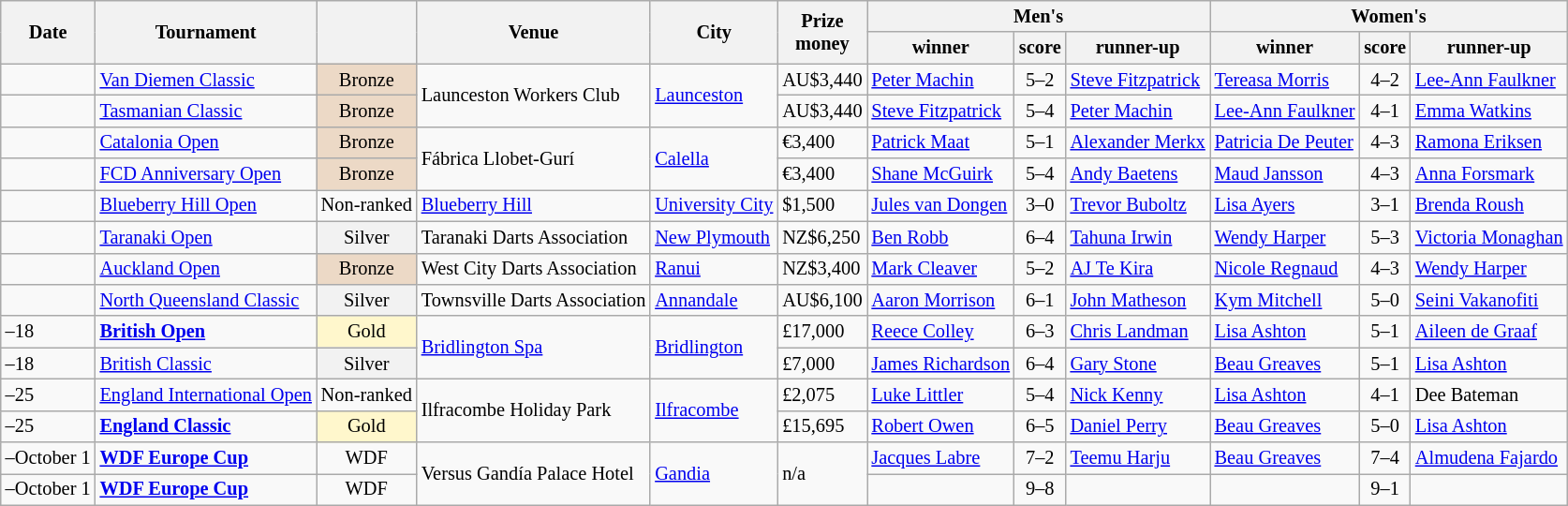<table class="wikitable sortable" style="font-size: 85%">
<tr>
<th class=unsortable rowspan="2">Date</th>
<th rowspan="2">Tournament</th>
<th rowspan="2"></th>
<th rowspan="2">Venue</th>
<th rowspan="2">City</th>
<th rowspan="2" class=unsortable>Prize<br>money</th>
<th colspan="3">Men's</th>
<th colspan="3">Women's</th>
</tr>
<tr>
<th>winner</th>
<th class=unsortable>score</th>
<th>runner-up</th>
<th>winner</th>
<th class=unsortable>score</th>
<th>runner-up</th>
</tr>
<tr>
<td></td>
<td><a href='#'>Van Diemen Classic</a></td>
<td bgcolor="ecd9c6" align="center">Bronze</td>
<td rowspan=2>Launceston Workers Club</td>
<td rowspan=2> <a href='#'>Launceston</a></td>
<td>AU$3,440</td>
<td> <a href='#'>Peter Machin</a></td>
<td align="center">5–2</td>
<td> <a href='#'>Steve Fitzpatrick</a></td>
<td> <a href='#'>Tereasa Morris</a></td>
<td align="center">4–2</td>
<td> <a href='#'>Lee-Ann Faulkner</a></td>
</tr>
<tr>
<td></td>
<td><a href='#'>Tasmanian Classic</a></td>
<td bgcolor="ecd9c6" align="center">Bronze</td>
<td>AU$3,440</td>
<td> <a href='#'>Steve Fitzpatrick</a></td>
<td align="center">5–4</td>
<td> <a href='#'>Peter Machin</a></td>
<td> <a href='#'>Lee-Ann Faulkner</a></td>
<td align="center">4–1</td>
<td> <a href='#'>Emma Watkins</a></td>
</tr>
<tr>
<td></td>
<td><a href='#'>Catalonia Open</a></td>
<td bgcolor="ecd9c6" align="center">Bronze</td>
<td rowspan=2>Fábrica Llobet-Gurí</td>
<td rowspan=2> <a href='#'>Calella</a></td>
<td>€3,400</td>
<td> <a href='#'>Patrick Maat</a></td>
<td align="center">5–1</td>
<td> <a href='#'>Alexander Merkx</a></td>
<td> <a href='#'>Patricia De Peuter</a></td>
<td align="center">4–3</td>
<td> <a href='#'>Ramona Eriksen</a></td>
</tr>
<tr>
<td></td>
<td><a href='#'>FCD Anniversary Open</a></td>
<td bgcolor="ecd9c6" align="center">Bronze</td>
<td>€3,400</td>
<td> <a href='#'>Shane McGuirk</a></td>
<td align="center">5–4</td>
<td> <a href='#'>Andy Baetens</a></td>
<td> <a href='#'>Maud Jansson</a></td>
<td align="center">4–3</td>
<td> <a href='#'>Anna Forsmark</a></td>
</tr>
<tr>
<td></td>
<td><a href='#'>Blueberry Hill Open</a></td>
<td align="center">Non-ranked</td>
<td><a href='#'>Blueberry Hill</a></td>
<td> <a href='#'>University City</a></td>
<td>$1,500</td>
<td> <a href='#'>Jules van Dongen</a></td>
<td align="center">3–0</td>
<td> <a href='#'>Trevor Buboltz</a></td>
<td> <a href='#'>Lisa Ayers</a></td>
<td align="center">3–1</td>
<td> <a href='#'>Brenda Roush</a></td>
</tr>
<tr>
<td></td>
<td><a href='#'>Taranaki Open</a></td>
<td bgcolor="f2f2f2" align="center">Silver</td>
<td>Taranaki Darts Association</td>
<td> <a href='#'>New Plymouth</a></td>
<td>NZ$6,250</td>
<td> <a href='#'>Ben Robb</a></td>
<td align="center">6–4</td>
<td> <a href='#'>Tahuna Irwin</a></td>
<td> <a href='#'>Wendy Harper</a></td>
<td align="center">5–3</td>
<td> <a href='#'>Victoria Monaghan</a></td>
</tr>
<tr>
<td></td>
<td><a href='#'>Auckland Open</a></td>
<td bgcolor="ecd9c6" align="center">Bronze</td>
<td>West City Darts Association</td>
<td> <a href='#'>Ranui</a></td>
<td>NZ$3,400</td>
<td> <a href='#'>Mark Cleaver</a></td>
<td align="center">5–2</td>
<td> <a href='#'>AJ Te Kira</a></td>
<td> <a href='#'>Nicole Regnaud</a></td>
<td align="center">4–3</td>
<td> <a href='#'>Wendy Harper</a></td>
</tr>
<tr>
<td></td>
<td><a href='#'>North Queensland Classic</a></td>
<td bgcolor="f2f2f2" align="center">Silver</td>
<td>Townsville Darts Association</td>
<td> <a href='#'>Annandale</a></td>
<td>AU$6,100</td>
<td> <a href='#'>Aaron Morrison</a></td>
<td align="center">6–1</td>
<td> <a href='#'>John Matheson</a></td>
<td> <a href='#'>Kym Mitchell</a></td>
<td align="center">5–0</td>
<td> <a href='#'>Seini Vakanofiti</a></td>
</tr>
<tr>
<td>–18</td>
<td><strong><a href='#'>British Open</a></strong></td>
<td bgcolor="fff7cc" align="center">Gold</td>
<td rowspan=2><a href='#'>Bridlington Spa</a></td>
<td rowspan=2> <a href='#'>Bridlington</a></td>
<td>£17,000</td>
<td> <a href='#'>Reece Colley</a></td>
<td align="center">6–3</td>
<td> <a href='#'>Chris Landman</a></td>
<td> <a href='#'>Lisa Ashton</a></td>
<td align="center">5–1</td>
<td> <a href='#'>Aileen de Graaf</a></td>
</tr>
<tr>
<td>–18</td>
<td><a href='#'>British Classic</a></td>
<td bgcolor="f2f2f2" align="center">Silver</td>
<td>£7,000</td>
<td> <a href='#'>James Richardson</a></td>
<td align="center">6–4</td>
<td> <a href='#'>Gary Stone</a></td>
<td> <a href='#'>Beau Greaves</a></td>
<td align="center">5–1</td>
<td> <a href='#'>Lisa Ashton</a></td>
</tr>
<tr>
<td>–25</td>
<td><a href='#'>England International Open</a></td>
<td align="center">Non-ranked</td>
<td rowspan=2>Ilfracombe Holiday Park</td>
<td rowspan=2> <a href='#'>Ilfracombe</a></td>
<td>£2,075</td>
<td> <a href='#'>Luke Littler</a></td>
<td align="center">5–4</td>
<td> <a href='#'>Nick Kenny</a></td>
<td> <a href='#'>Lisa Ashton</a></td>
<td align="center">4–1</td>
<td> Dee Bateman</td>
</tr>
<tr>
<td>–25</td>
<td><strong><a href='#'>England Classic</a></strong></td>
<td bgcolor="fff7cc" align="center">Gold</td>
<td>£15,695</td>
<td> <a href='#'>Robert Owen</a></td>
<td align="center">6–5</td>
<td> <a href='#'>Daniel Perry</a></td>
<td> <a href='#'>Beau Greaves</a></td>
<td align="center">5–0</td>
<td> <a href='#'>Lisa Ashton</a></td>
</tr>
<tr>
<td>–October 1</td>
<td><strong><a href='#'>WDF Europe Cup</a></strong> <strong></strong></td>
<td align="center">WDF</td>
<td rowspan=2>Versus Gandía Palace Hotel</td>
<td rowspan=2> <a href='#'>Gandia</a></td>
<td rowspan=2>n/a</td>
<td> <a href='#'>Jacques Labre</a></td>
<td align="center">7–2</td>
<td> <a href='#'>Teemu Harju</a></td>
<td> <a href='#'>Beau Greaves</a></td>
<td align="center">7–4</td>
<td> <a href='#'>Almudena Fajardo</a></td>
</tr>
<tr>
<td>–October 1</td>
<td><strong><a href='#'>WDF Europe Cup</a></strong> <strong></strong></td>
<td align="center">WDF</td>
<td></td>
<td align="center">9–8</td>
<td></td>
<td></td>
<td align="center">9–1</td>
<td></td>
</tr>
</table>
